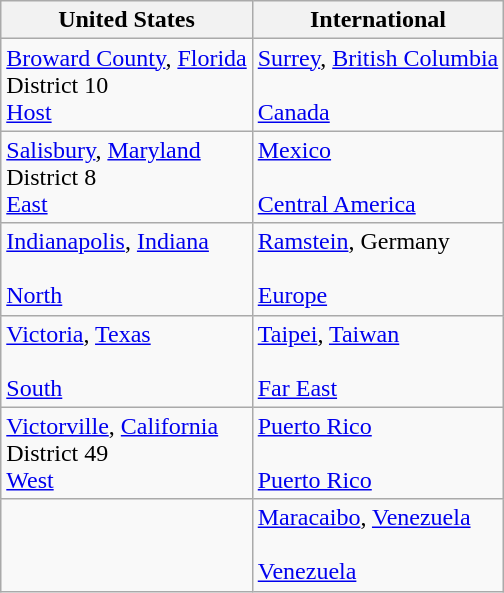<table class="wikitable">
<tr>
<th>United States</th>
<th>International</th>
</tr>
<tr>
<td> <a href='#'>Broward County</a>, <a href='#'>Florida</a><br>District 10<br><a href='#'>Host</a></td>
<td> <a href='#'>Surrey</a>, <a href='#'>British Columbia</a><br><br><a href='#'>Canada</a></td>
</tr>
<tr>
<td> <a href='#'>Salisbury</a>, <a href='#'>Maryland</a><br>District 8<br><a href='#'>East</a></td>
<td> <a href='#'>Mexico</a><br> <br><a href='#'>Central America</a></td>
</tr>
<tr>
<td> <a href='#'>Indianapolis</a>, <a href='#'>Indiana</a><br><br><a href='#'>North</a></td>
<td> <a href='#'>Ramstein</a>, Germany<br><br><a href='#'>Europe</a></td>
</tr>
<tr>
<td> <a href='#'>Victoria</a>, <a href='#'>Texas</a><br><br><a href='#'>South</a></td>
<td> <a href='#'>Taipei</a>, <a href='#'>Taiwan</a><br><br><a href='#'>Far East</a></td>
</tr>
<tr>
<td> <a href='#'>Victorville</a>, <a href='#'>California</a><br>District 49<br><a href='#'>West</a></td>
<td>  <a href='#'>Puerto Rico</a><br><br><a href='#'>Puerto Rico</a></td>
</tr>
<tr>
<td></td>
<td> <a href='#'>Maracaibo</a>, <a href='#'>Venezuela</a><br> <br><a href='#'>Venezuela</a></td>
</tr>
</table>
